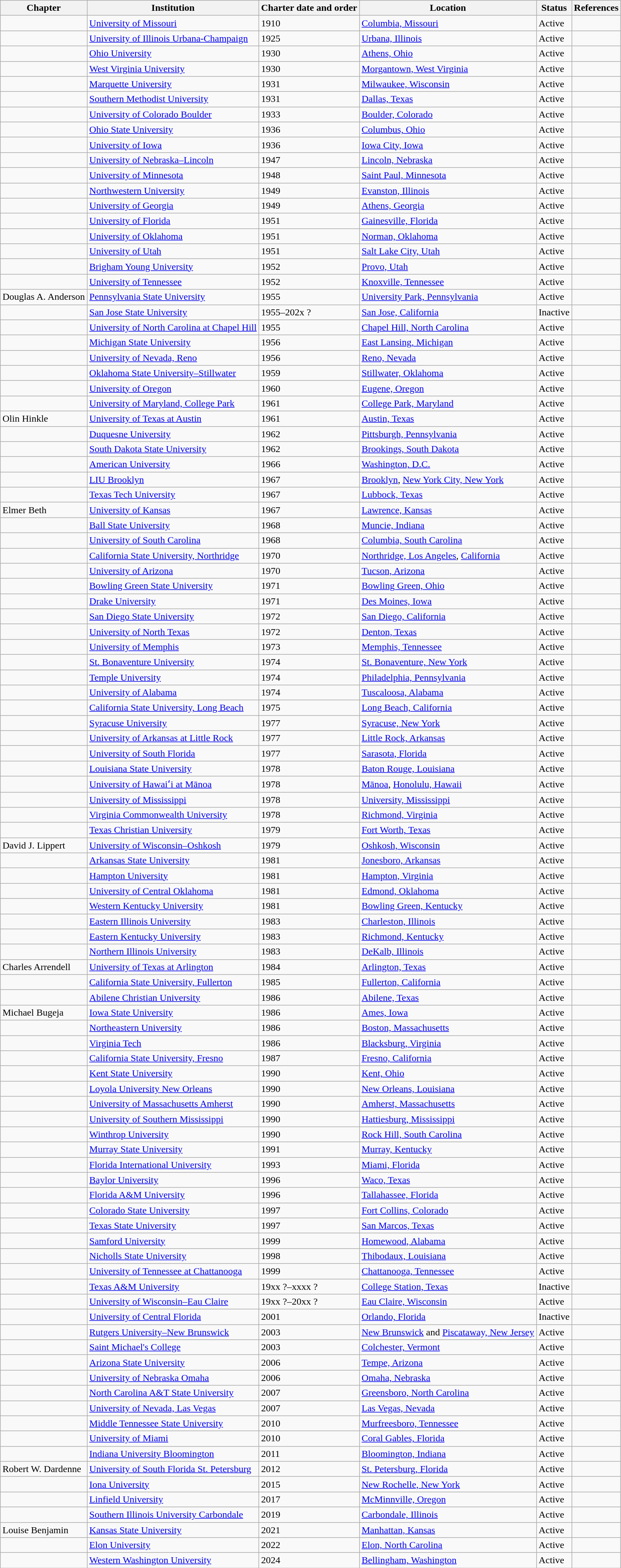<table class="wikitable">
<tr>
<th>Chapter</th>
<th>Institution</th>
<th>Charter date and order</th>
<th>Location</th>
<th>Status</th>
<th>References</th>
</tr>
<tr>
<td></td>
<td><a href='#'>University of Missouri</a></td>
<td>1910</td>
<td><a href='#'>Columbia, Missouri</a></td>
<td>Active</td>
<td></td>
</tr>
<tr>
<td></td>
<td><a href='#'>University of Illinois Urbana-Champaign</a></td>
<td>1925</td>
<td><a href='#'>Urbana, Illinois</a></td>
<td>Active</td>
<td></td>
</tr>
<tr>
<td></td>
<td><a href='#'>Ohio University</a></td>
<td>1930</td>
<td><a href='#'>Athens, Ohio</a></td>
<td>Active</td>
<td></td>
</tr>
<tr>
<td></td>
<td><a href='#'>West Virginia University</a></td>
<td>1930</td>
<td><a href='#'>Morgantown, West Virginia</a></td>
<td>Active</td>
<td></td>
</tr>
<tr>
<td></td>
<td><a href='#'>Marquette University</a></td>
<td>1931</td>
<td><a href='#'>Milwaukee, Wisconsin</a></td>
<td>Active</td>
<td></td>
</tr>
<tr>
<td></td>
<td><a href='#'>Southern Methodist University</a></td>
<td>1931</td>
<td><a href='#'>Dallas, Texas</a></td>
<td>Active</td>
<td></td>
</tr>
<tr>
<td></td>
<td><a href='#'>University of Colorado Boulder</a></td>
<td>1933</td>
<td><a href='#'>Boulder, Colorado</a></td>
<td>Active</td>
<td></td>
</tr>
<tr>
<td></td>
<td><a href='#'>Ohio State University</a></td>
<td>1936</td>
<td><a href='#'>Columbus, Ohio</a></td>
<td>Active</td>
<td></td>
</tr>
<tr>
<td></td>
<td><a href='#'>University of Iowa</a></td>
<td>1936</td>
<td><a href='#'>Iowa City, Iowa</a></td>
<td>Active</td>
<td></td>
</tr>
<tr>
<td></td>
<td><a href='#'>University of Nebraska–Lincoln</a></td>
<td>1947</td>
<td><a href='#'>Lincoln, Nebraska</a></td>
<td>Active</td>
<td></td>
</tr>
<tr>
<td></td>
<td><a href='#'>University of Minnesota</a></td>
<td>1948</td>
<td><a href='#'>Saint Paul, Minnesota</a></td>
<td>Active</td>
<td></td>
</tr>
<tr>
<td></td>
<td><a href='#'>Northwestern University</a></td>
<td>1949</td>
<td><a href='#'>Evanston, Illinois</a></td>
<td>Active</td>
<td></td>
</tr>
<tr>
<td></td>
<td><a href='#'>University of Georgia</a></td>
<td>1949</td>
<td><a href='#'>Athens, Georgia</a></td>
<td>Active</td>
<td></td>
</tr>
<tr>
<td></td>
<td><a href='#'>University of Florida</a></td>
<td>1951</td>
<td><a href='#'>Gainesville, Florida</a></td>
<td>Active</td>
<td></td>
</tr>
<tr>
<td></td>
<td><a href='#'>University of Oklahoma</a></td>
<td>1951</td>
<td><a href='#'>Norman, Oklahoma</a></td>
<td>Active</td>
<td></td>
</tr>
<tr>
<td></td>
<td><a href='#'>University of Utah</a></td>
<td>1951</td>
<td><a href='#'>Salt Lake City, Utah</a></td>
<td>Active</td>
<td></td>
</tr>
<tr>
<td></td>
<td><a href='#'>Brigham Young University</a></td>
<td>1952</td>
<td><a href='#'>Provo, Utah</a></td>
<td>Active</td>
<td></td>
</tr>
<tr>
<td></td>
<td><a href='#'>University of Tennessee</a></td>
<td>1952</td>
<td><a href='#'>Knoxville, Tennessee</a></td>
<td>Active</td>
<td></td>
</tr>
<tr>
<td>Douglas A. Anderson</td>
<td><a href='#'>Pennsylvania State University</a></td>
<td>1955</td>
<td><a href='#'>University Park, Pennsylvania</a></td>
<td>Active</td>
<td></td>
</tr>
<tr>
<td></td>
<td><a href='#'>San Jose State University</a></td>
<td>1955–202x ?</td>
<td><a href='#'>San Jose, California</a></td>
<td>Inactive</td>
<td></td>
</tr>
<tr>
<td></td>
<td><a href='#'>University of North Carolina at Chapel Hill</a></td>
<td>1955</td>
<td><a href='#'>Chapel Hill, North Carolina</a></td>
<td>Active</td>
<td></td>
</tr>
<tr>
<td></td>
<td><a href='#'>Michigan State University</a></td>
<td>1956</td>
<td><a href='#'>East Lansing, Michigan</a></td>
<td>Active</td>
<td></td>
</tr>
<tr>
<td></td>
<td><a href='#'>University of Nevada, Reno</a></td>
<td>1956</td>
<td><a href='#'>Reno, Nevada</a></td>
<td>Active</td>
<td></td>
</tr>
<tr>
<td></td>
<td><a href='#'>Oklahoma State University–Stillwater</a></td>
<td>1959</td>
<td><a href='#'>Stillwater, Oklahoma</a></td>
<td>Active</td>
<td></td>
</tr>
<tr>
<td></td>
<td><a href='#'>University of Oregon</a></td>
<td>1960</td>
<td><a href='#'>Eugene, Oregon</a></td>
<td>Active</td>
<td></td>
</tr>
<tr>
<td></td>
<td><a href='#'>University of Maryland, College Park</a></td>
<td>1961</td>
<td><a href='#'>College Park, Maryland</a></td>
<td>Active</td>
<td></td>
</tr>
<tr>
<td>Olin Hinkle</td>
<td><a href='#'>University of Texas at Austin</a></td>
<td>1961</td>
<td><a href='#'>Austin, Texas</a></td>
<td>Active</td>
<td></td>
</tr>
<tr>
<td></td>
<td><a href='#'>Duquesne University</a></td>
<td>1962</td>
<td><a href='#'>Pittsburgh, Pennsylvania</a></td>
<td>Active</td>
<td></td>
</tr>
<tr>
<td></td>
<td><a href='#'>South Dakota State University</a></td>
<td>1962</td>
<td><a href='#'>Brookings, South Dakota</a></td>
<td>Active</td>
<td></td>
</tr>
<tr>
<td></td>
<td><a href='#'>American University</a></td>
<td>1966</td>
<td><a href='#'>Washington, D.C.</a></td>
<td>Active</td>
<td></td>
</tr>
<tr>
<td></td>
<td><a href='#'>LIU Brooklyn</a></td>
<td>1967</td>
<td><a href='#'>Brooklyn</a>, <a href='#'>New York City, New York</a></td>
<td>Active</td>
<td></td>
</tr>
<tr>
<td></td>
<td><a href='#'>Texas Tech University</a></td>
<td>1967</td>
<td><a href='#'>Lubbock, Texas</a></td>
<td>Active</td>
<td></td>
</tr>
<tr>
<td>Elmer Beth</td>
<td><a href='#'>University of Kansas</a></td>
<td>1967</td>
<td><a href='#'>Lawrence, Kansas</a></td>
<td>Active</td>
<td></td>
</tr>
<tr>
<td></td>
<td><a href='#'>Ball State University</a></td>
<td>1968</td>
<td><a href='#'>Muncie, Indiana</a></td>
<td>Active</td>
<td></td>
</tr>
<tr>
<td></td>
<td><a href='#'>University of South Carolina</a></td>
<td>1968</td>
<td><a href='#'>Columbia, South Carolina</a></td>
<td>Active</td>
<td></td>
</tr>
<tr>
<td></td>
<td><a href='#'>California State University, Northridge</a></td>
<td>1970</td>
<td><a href='#'>Northridge, Los Angeles</a>, <a href='#'>California</a></td>
<td>Active</td>
<td></td>
</tr>
<tr>
<td></td>
<td><a href='#'>University of Arizona</a></td>
<td>1970</td>
<td><a href='#'>Tucson, Arizona</a></td>
<td>Active</td>
<td></td>
</tr>
<tr>
<td></td>
<td><a href='#'>Bowling Green State University</a></td>
<td>1971</td>
<td><a href='#'>Bowling Green, Ohio</a></td>
<td>Active</td>
<td></td>
</tr>
<tr>
<td></td>
<td><a href='#'>Drake University</a></td>
<td>1971</td>
<td><a href='#'>Des Moines, Iowa</a></td>
<td>Active</td>
<td></td>
</tr>
<tr>
<td></td>
<td><a href='#'>San Diego State University</a></td>
<td>1972</td>
<td><a href='#'>San Diego, California</a></td>
<td>Active</td>
<td></td>
</tr>
<tr>
<td></td>
<td><a href='#'>University of North Texas</a></td>
<td>1972</td>
<td><a href='#'>Denton, Texas</a></td>
<td>Active</td>
<td></td>
</tr>
<tr>
<td></td>
<td><a href='#'>University of Memphis</a></td>
<td>1973</td>
<td><a href='#'>Memphis, Tennessee</a></td>
<td>Active</td>
<td></td>
</tr>
<tr>
<td></td>
<td><a href='#'>St. Bonaventure University</a></td>
<td>1974</td>
<td><a href='#'>St. Bonaventure, New York</a></td>
<td>Active</td>
<td></td>
</tr>
<tr>
<td></td>
<td><a href='#'>Temple University</a></td>
<td>1974</td>
<td><a href='#'>Philadelphia, Pennsylvania</a></td>
<td>Active</td>
<td></td>
</tr>
<tr>
<td></td>
<td><a href='#'>University of Alabama</a></td>
<td>1974</td>
<td><a href='#'>Tuscaloosa, Alabama</a></td>
<td>Active</td>
<td></td>
</tr>
<tr>
<td></td>
<td><a href='#'>California State University, Long Beach</a></td>
<td>1975</td>
<td><a href='#'>Long Beach, California</a></td>
<td>Active</td>
<td></td>
</tr>
<tr>
<td></td>
<td><a href='#'>Syracuse University</a></td>
<td>1977</td>
<td><a href='#'>Syracuse, New York</a></td>
<td>Active</td>
<td></td>
</tr>
<tr>
<td></td>
<td><a href='#'>University of Arkansas at Little Rock</a></td>
<td>1977</td>
<td><a href='#'>Little Rock, Arkansas</a></td>
<td>Active</td>
<td></td>
</tr>
<tr>
<td></td>
<td><a href='#'>University of South Florida</a></td>
<td>1977</td>
<td><a href='#'>Sarasota, Florida</a></td>
<td>Active</td>
<td></td>
</tr>
<tr>
<td></td>
<td><a href='#'>Louisiana State University</a></td>
<td>1978</td>
<td><a href='#'>Baton Rouge, Louisiana</a></td>
<td>Active</td>
<td></td>
</tr>
<tr>
<td></td>
<td><a href='#'>University of Hawaiʻi at Mānoa</a></td>
<td>1978</td>
<td><a href='#'>Mānoa</a>, <a href='#'>Honolulu, Hawaii</a></td>
<td>Active</td>
<td></td>
</tr>
<tr>
<td></td>
<td><a href='#'>University of Mississippi</a></td>
<td>1978</td>
<td><a href='#'>University, Mississippi</a></td>
<td>Active</td>
<td></td>
</tr>
<tr>
<td></td>
<td><a href='#'>Virginia Commonwealth University</a></td>
<td>1978</td>
<td><a href='#'>Richmond, Virginia</a></td>
<td>Active</td>
<td></td>
</tr>
<tr>
<td></td>
<td><a href='#'>Texas Christian University</a></td>
<td>1979</td>
<td><a href='#'>Fort Worth, Texas</a></td>
<td>Active</td>
<td></td>
</tr>
<tr>
<td>David J. Lippert</td>
<td><a href='#'>University of Wisconsin–Oshkosh</a></td>
<td>1979</td>
<td><a href='#'>Oshkosh, Wisconsin</a></td>
<td>Active</td>
<td></td>
</tr>
<tr>
<td></td>
<td><a href='#'>Arkansas State University</a></td>
<td>1981</td>
<td><a href='#'>Jonesboro, Arkansas</a></td>
<td>Active</td>
<td></td>
</tr>
<tr>
<td></td>
<td><a href='#'>Hampton University</a></td>
<td>1981</td>
<td><a href='#'>Hampton, Virginia</a></td>
<td>Active</td>
<td></td>
</tr>
<tr>
<td></td>
<td><a href='#'>University of Central Oklahoma</a></td>
<td>1981</td>
<td><a href='#'>Edmond, Oklahoma</a></td>
<td>Active</td>
<td></td>
</tr>
<tr>
<td></td>
<td><a href='#'>Western Kentucky University</a></td>
<td>1981</td>
<td><a href='#'>Bowling Green, Kentucky</a></td>
<td>Active</td>
<td></td>
</tr>
<tr>
<td></td>
<td><a href='#'>Eastern Illinois University</a></td>
<td>1983</td>
<td><a href='#'>Charleston, Illinois</a></td>
<td>Active</td>
<td></td>
</tr>
<tr>
<td></td>
<td><a href='#'>Eastern Kentucky University</a></td>
<td>1983</td>
<td><a href='#'>Richmond, Kentucky</a></td>
<td>Active</td>
<td></td>
</tr>
<tr>
<td></td>
<td><a href='#'>Northern Illinois University</a></td>
<td>1983</td>
<td><a href='#'>DeKalb, Illinois</a></td>
<td>Active</td>
<td></td>
</tr>
<tr>
<td>Charles Arrendell</td>
<td><a href='#'>University of Texas at Arlington</a></td>
<td>1984</td>
<td><a href='#'>Arlington, Texas</a></td>
<td>Active</td>
<td></td>
</tr>
<tr>
<td></td>
<td><a href='#'>California State University, Fullerton</a></td>
<td>1985</td>
<td><a href='#'>Fullerton, California</a></td>
<td>Active</td>
<td></td>
</tr>
<tr>
<td></td>
<td><a href='#'>Abilene Christian University</a></td>
<td>1986</td>
<td><a href='#'>Abilene, Texas</a></td>
<td>Active</td>
<td></td>
</tr>
<tr>
<td>Michael Bugeja</td>
<td><a href='#'>Iowa State University</a></td>
<td>1986</td>
<td><a href='#'>Ames, Iowa</a></td>
<td>Active</td>
<td></td>
</tr>
<tr>
<td></td>
<td><a href='#'>Northeastern University</a></td>
<td>1986</td>
<td><a href='#'>Boston, Massachusetts</a></td>
<td>Active</td>
<td></td>
</tr>
<tr>
<td></td>
<td><a href='#'>Virginia Tech</a></td>
<td>1986</td>
<td><a href='#'>Blacksburg, Virginia</a></td>
<td>Active</td>
<td></td>
</tr>
<tr>
<td></td>
<td><a href='#'>California State University, Fresno</a></td>
<td>1987</td>
<td><a href='#'>Fresno, California</a></td>
<td>Active</td>
<td></td>
</tr>
<tr>
<td></td>
<td><a href='#'>Kent State University</a></td>
<td>1990</td>
<td><a href='#'>Kent, Ohio</a></td>
<td>Active</td>
<td></td>
</tr>
<tr>
<td></td>
<td><a href='#'>Loyola University New Orleans</a></td>
<td>1990</td>
<td><a href='#'>New Orleans, Louisiana</a></td>
<td>Active</td>
<td></td>
</tr>
<tr>
<td></td>
<td><a href='#'>University of Massachusetts Amherst</a></td>
<td>1990</td>
<td><a href='#'>Amherst, Massachusetts</a></td>
<td>Active</td>
<td></td>
</tr>
<tr>
<td></td>
<td><a href='#'>University of Southern Mississippi</a></td>
<td>1990</td>
<td><a href='#'>Hattiesburg, Mississippi</a></td>
<td>Active</td>
<td></td>
</tr>
<tr>
<td></td>
<td><a href='#'>Winthrop University</a></td>
<td>1990</td>
<td><a href='#'>Rock Hill, South Carolina</a></td>
<td>Active</td>
<td></td>
</tr>
<tr>
<td></td>
<td><a href='#'>Murray State University</a></td>
<td>1991</td>
<td><a href='#'>Murray, Kentucky</a></td>
<td>Active</td>
<td></td>
</tr>
<tr>
<td></td>
<td><a href='#'>Florida International University</a></td>
<td>1993</td>
<td><a href='#'>Miami, Florida</a></td>
<td>Active</td>
<td></td>
</tr>
<tr>
<td></td>
<td><a href='#'>Baylor University</a></td>
<td>1996</td>
<td><a href='#'>Waco, Texas</a></td>
<td>Active</td>
<td></td>
</tr>
<tr>
<td></td>
<td><a href='#'>Florida A&M University</a></td>
<td>1996</td>
<td><a href='#'>Tallahassee, Florida</a></td>
<td>Active</td>
<td></td>
</tr>
<tr>
<td></td>
<td><a href='#'>Colorado State University</a></td>
<td>1997</td>
<td><a href='#'>Fort Collins, Colorado</a></td>
<td>Active</td>
<td></td>
</tr>
<tr>
<td></td>
<td><a href='#'>Texas State University</a></td>
<td>1997</td>
<td><a href='#'>San Marcos, Texas</a></td>
<td>Active</td>
<td></td>
</tr>
<tr>
<td></td>
<td><a href='#'>Samford University</a></td>
<td>1999</td>
<td><a href='#'>Homewood, Alabama</a></td>
<td>Active</td>
<td></td>
</tr>
<tr>
<td></td>
<td><a href='#'>Nicholls State University</a></td>
<td>1998</td>
<td><a href='#'>Thibodaux, Louisiana</a></td>
<td>Active</td>
<td></td>
</tr>
<tr>
<td></td>
<td><a href='#'>University of Tennessee at Chattanooga</a></td>
<td>1999</td>
<td><a href='#'>Chattanooga, Tennessee</a></td>
<td>Active</td>
<td></td>
</tr>
<tr>
<td></td>
<td><a href='#'>Texas A&M University</a></td>
<td>19xx ?–xxxx ?</td>
<td><a href='#'>College Station, Texas</a></td>
<td>Inactive</td>
<td></td>
</tr>
<tr>
<td></td>
<td><a href='#'>University of Wisconsin–Eau Claire</a></td>
<td>19xx ?–20xx ?</td>
<td><a href='#'>Eau Claire, Wisconsin</a></td>
<td>Active</td>
<td></td>
</tr>
<tr>
<td></td>
<td><a href='#'>University of Central Florida</a></td>
<td>2001</td>
<td><a href='#'>Orlando, Florida</a></td>
<td>Inactive</td>
<td></td>
</tr>
<tr>
<td></td>
<td><a href='#'>Rutgers University–New Brunswick</a></td>
<td>2003</td>
<td><a href='#'>New Brunswick</a> and <a href='#'>Piscataway, New Jersey</a></td>
<td>Active</td>
<td></td>
</tr>
<tr>
<td></td>
<td><a href='#'>Saint Michael's College</a></td>
<td>2003</td>
<td><a href='#'>Colchester, Vermont</a></td>
<td>Active</td>
<td></td>
</tr>
<tr>
<td></td>
<td><a href='#'>Arizona State University</a></td>
<td>2006</td>
<td><a href='#'>Tempe, Arizona</a></td>
<td>Active</td>
<td></td>
</tr>
<tr>
<td></td>
<td><a href='#'>University of Nebraska Omaha</a></td>
<td>2006</td>
<td><a href='#'>Omaha, Nebraska</a></td>
<td>Active</td>
<td></td>
</tr>
<tr>
<td></td>
<td><a href='#'>North Carolina A&T State University</a></td>
<td>2007</td>
<td><a href='#'>Greensboro, North Carolina</a></td>
<td>Active</td>
<td></td>
</tr>
<tr>
<td></td>
<td><a href='#'>University of Nevada, Las Vegas</a></td>
<td>2007</td>
<td><a href='#'>Las Vegas, Nevada</a></td>
<td>Active</td>
<td></td>
</tr>
<tr>
<td></td>
<td><a href='#'>Middle Tennessee State University</a></td>
<td>2010</td>
<td><a href='#'>Murfreesboro, Tennessee</a></td>
<td>Active</td>
<td></td>
</tr>
<tr>
<td></td>
<td><a href='#'>University of Miami</a></td>
<td>2010</td>
<td><a href='#'>Coral Gables, Florida</a></td>
<td>Active</td>
<td></td>
</tr>
<tr>
<td></td>
<td><a href='#'>Indiana University Bloomington</a></td>
<td>2011</td>
<td><a href='#'>Bloomington, Indiana</a></td>
<td>Active</td>
<td></td>
</tr>
<tr>
<td>Robert W. Dardenne</td>
<td><a href='#'>University of South Florida St. Petersburg</a></td>
<td>2012</td>
<td><a href='#'>St. Petersburg, Florida</a></td>
<td>Active</td>
<td></td>
</tr>
<tr>
<td></td>
<td><a href='#'>Iona University</a></td>
<td>2015</td>
<td><a href='#'>New Rochelle, New York</a></td>
<td>Active</td>
<td></td>
</tr>
<tr>
<td></td>
<td><a href='#'>Linfield University</a></td>
<td>2017</td>
<td><a href='#'>McMinnville, Oregon</a></td>
<td>Active</td>
<td></td>
</tr>
<tr>
<td></td>
<td><a href='#'>Southern Illinois University Carbondale</a></td>
<td>2019</td>
<td><a href='#'>Carbondale, Illinois</a></td>
<td>Active</td>
<td></td>
</tr>
<tr>
<td>Louise Benjamin</td>
<td><a href='#'>Kansas State University</a></td>
<td>2021</td>
<td><a href='#'>Manhattan, Kansas</a></td>
<td>Active</td>
<td></td>
</tr>
<tr>
<td></td>
<td><a href='#'>Elon University</a></td>
<td>2022</td>
<td><a href='#'>Elon, North Carolina</a></td>
<td>Active</td>
<td></td>
</tr>
<tr>
<td></td>
<td><a href='#'>Western Washington University</a></td>
<td>2024</td>
<td><a href='#'>Bellingham, Washington</a></td>
<td>Active</td>
<td></td>
</tr>
</table>
